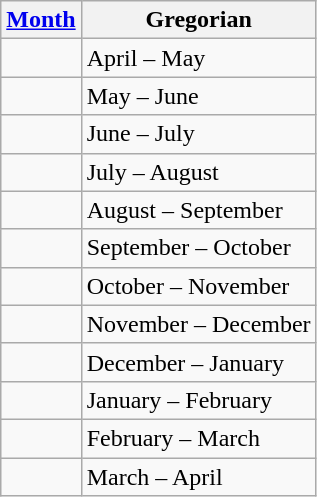<table class="wikitable">
<tr>
<th><a href='#'>Month</a></th>
<th>Gregorian</th>
</tr>
<tr>
<td></td>
<td>April – May</td>
</tr>
<tr>
<td></td>
<td>May – June</td>
</tr>
<tr>
<td></td>
<td>June – July</td>
</tr>
<tr>
<td></td>
<td>July – August</td>
</tr>
<tr>
<td></td>
<td>August – September</td>
</tr>
<tr>
<td></td>
<td>September – October</td>
</tr>
<tr>
<td></td>
<td>October – November</td>
</tr>
<tr>
<td></td>
<td>November – December</td>
</tr>
<tr>
<td></td>
<td>December – January</td>
</tr>
<tr>
<td></td>
<td>January – February</td>
</tr>
<tr>
<td></td>
<td>February – March</td>
</tr>
<tr>
<td></td>
<td>March – April</td>
</tr>
</table>
